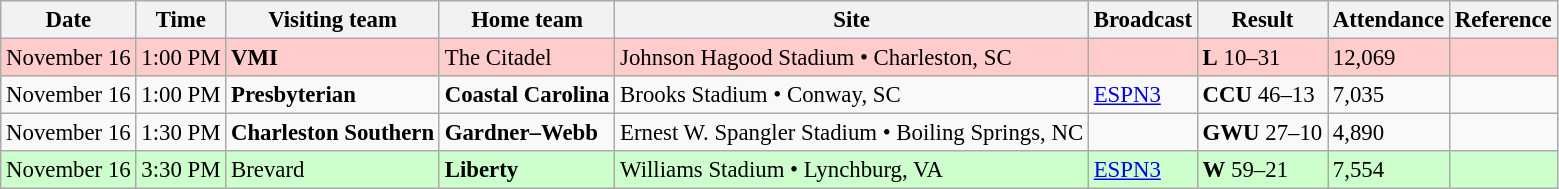<table class="wikitable" style="font-size:95%;">
<tr>
<th>Date</th>
<th>Time</th>
<th>Visiting team</th>
<th>Home team</th>
<th>Site</th>
<th>Broadcast</th>
<th>Result</th>
<th>Attendance</th>
<th class="unsortable">Reference</th>
</tr>
<tr bgcolor=ffcccc>
<td>November 16</td>
<td>1:00 PM</td>
<td><strong>VMI</strong></td>
<td>The Citadel</td>
<td>Johnson Hagood Stadium • Charleston, SC</td>
<td></td>
<td><strong>L</strong> 10–31</td>
<td>12,069</td>
<td></td>
</tr>
<tr bgcolor=>
<td>November 16</td>
<td>1:00 PM</td>
<td><strong>Presbyterian</strong></td>
<td><strong>Coastal Carolina</strong></td>
<td>Brooks Stadium • Conway, SC</td>
<td><a href='#'>ESPN3</a></td>
<td><strong>CCU</strong> 46–13</td>
<td>7,035</td>
<td></td>
</tr>
<tr bgcolor=>
<td>November 16</td>
<td>1:30 PM</td>
<td><strong>Charleston Southern</strong></td>
<td><strong>Gardner–Webb</strong></td>
<td>Ernest W. Spangler Stadium • Boiling Springs, NC</td>
<td></td>
<td><strong>GWU</strong> 27–10</td>
<td>4,890</td>
<td></td>
</tr>
<tr bgcolor=ccffcc>
<td>November 16</td>
<td>3:30 PM</td>
<td>Brevard</td>
<td><strong>Liberty</strong></td>
<td>Williams Stadium • Lynchburg, VA</td>
<td><a href='#'>ESPN3</a></td>
<td><strong>W</strong> 59–21</td>
<td>7,554</td>
<td></td>
</tr>
</table>
